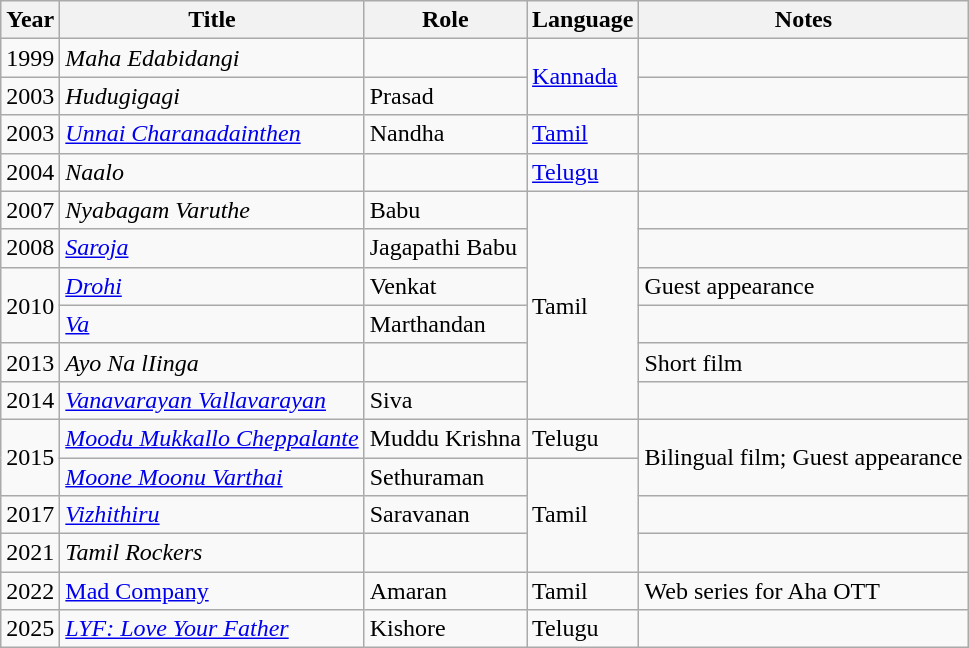<table class="wikitable">
<tr>
<th>Year</th>
<th>Title</th>
<th>Role</th>
<th>Language</th>
<th>Notes</th>
</tr>
<tr>
<td>1999</td>
<td><em>Maha Edabidangi</em></td>
<td></td>
<td rowspan="2"><a href='#'>Kannada</a></td>
<td></td>
</tr>
<tr>
<td>2003</td>
<td><em>Hudugigagi</em></td>
<td>Prasad</td>
<td></td>
</tr>
<tr>
<td>2003</td>
<td><em><a href='#'>Unnai Charanadainthen</a></em></td>
<td>Nandha</td>
<td><a href='#'>Tamil</a></td>
<td></td>
</tr>
<tr>
<td>2004</td>
<td><em>Naalo</em></td>
<td></td>
<td><a href='#'>Telugu</a></td>
<td></td>
</tr>
<tr>
<td>2007</td>
<td><em>Nyabagam Varuthe</em></td>
<td>Babu</td>
<td rowspan="6">Tamil</td>
<td></td>
</tr>
<tr>
<td>2008</td>
<td><em><a href='#'>Saroja</a></em></td>
<td>Jagapathi Babu</td>
<td></td>
</tr>
<tr>
<td rowspan="2">2010</td>
<td><em><a href='#'>Drohi</a></em></td>
<td>Venkat</td>
<td>Guest appearance</td>
</tr>
<tr>
<td><em><a href='#'>Va</a></em></td>
<td>Marthandan</td>
<td></td>
</tr>
<tr>
<td>2013</td>
<td><em>Ayo Na lIinga</em></td>
<td></td>
<td>Short film</td>
</tr>
<tr>
<td>2014</td>
<td><em><a href='#'>Vanavarayan Vallavarayan</a></em></td>
<td>Siva</td>
<td></td>
</tr>
<tr>
<td rowspan="2">2015</td>
<td><em><a href='#'>Moodu Mukkallo Cheppalante</a></em></td>
<td>Muddu Krishna</td>
<td>Telugu</td>
<td rowspan="2">Bilingual film; Guest appearance</td>
</tr>
<tr>
<td><em><a href='#'>Moone Moonu Varthai</a></em></td>
<td>Sethuraman</td>
<td rowspan="3">Tamil</td>
</tr>
<tr>
<td>2017</td>
<td><em><a href='#'>Vizhithiru</a></em></td>
<td>Saravanan</td>
<td></td>
</tr>
<tr>
<td>2021</td>
<td><em>Tamil Rockers</em></td>
<td></td>
<td></td>
</tr>
<tr>
<td>2022</td>
<td><a href='#'>Mad Company</a></td>
<td>Amaran</td>
<td>Tamil</td>
<td>Web series for Aha OTT</td>
</tr>
<tr>
<td>2025</td>
<td><em><a href='#'>LYF: Love Your Father</a></em></td>
<td>Kishore</td>
<td>Telugu</td>
<td></td>
</tr>
</table>
